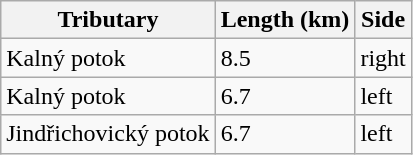<table class="wikitable">
<tr>
<th>Tributary</th>
<th>Length (km)</th>
<th>Side</th>
</tr>
<tr>
<td>Kalný potok</td>
<td>8.5</td>
<td>right</td>
</tr>
<tr>
<td>Kalný potok</td>
<td>6.7</td>
<td>left</td>
</tr>
<tr>
<td>Jindřichovický potok</td>
<td>6.7</td>
<td>left</td>
</tr>
</table>
